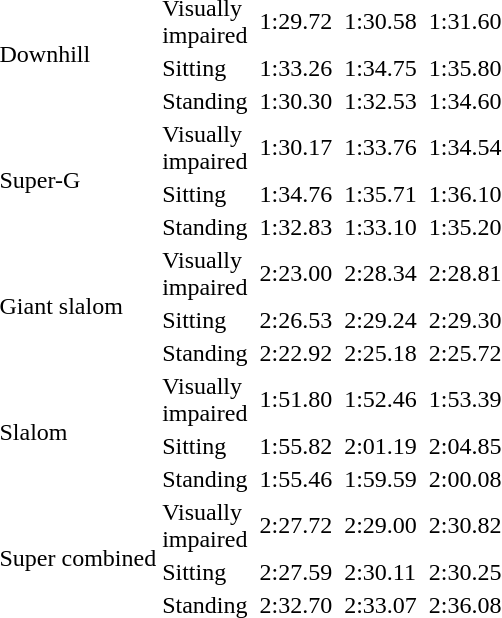<table>
<tr>
<td rowspan="3">Downhill<br></td>
<td>Visually<br>impaired</td>
<td></td>
<td>1:29.72</td>
<td></td>
<td>1:30.58</td>
<td></td>
<td>1:31.60</td>
</tr>
<tr>
<td>Sitting</td>
<td></td>
<td>1:33.26</td>
<td></td>
<td>1:34.75</td>
<td></td>
<td>1:35.80</td>
</tr>
<tr>
<td>Standing</td>
<td></td>
<td>1:30.30</td>
<td></td>
<td>1:32.53</td>
<td></td>
<td>1:34.60</td>
</tr>
<tr>
<td rowspan="3">Super-G<br></td>
<td>Visually<br>impaired</td>
<td></td>
<td>1:30.17</td>
<td></td>
<td>1:33.76</td>
<td></td>
<td>1:34.54</td>
</tr>
<tr>
<td>Sitting</td>
<td></td>
<td>1:34.76</td>
<td></td>
<td>1:35.71</td>
<td></td>
<td>1:36.10</td>
</tr>
<tr>
<td>Standing</td>
<td></td>
<td>1:32.83</td>
<td></td>
<td>1:33.10</td>
<td></td>
<td>1:35.20</td>
</tr>
<tr>
<td rowspan="3">Giant slalom<br></td>
<td>Visually<br>impaired</td>
<td></td>
<td>2:23.00</td>
<td></td>
<td>2:28.34</td>
<td></td>
<td>2:28.81</td>
</tr>
<tr>
<td>Sitting</td>
<td></td>
<td>2:26.53</td>
<td></td>
<td>2:29.24</td>
<td></td>
<td>2:29.30</td>
</tr>
<tr>
<td>Standing</td>
<td></td>
<td>2:22.92</td>
<td></td>
<td>2:25.18</td>
<td></td>
<td>2:25.72</td>
</tr>
<tr>
<td rowspan="3">Slalom<br></td>
<td>Visually<br>impaired</td>
<td></td>
<td>1:51.80</td>
<td></td>
<td>1:52.46</td>
<td></td>
<td>1:53.39</td>
</tr>
<tr>
<td>Sitting</td>
<td></td>
<td>1:55.82</td>
<td></td>
<td>2:01.19</td>
<td></td>
<td>2:04.85</td>
</tr>
<tr>
<td>Standing</td>
<td></td>
<td>1:55.46</td>
<td></td>
<td>1:59.59</td>
<td></td>
<td>2:00.08</td>
</tr>
<tr>
<td rowspan="3">Super combined<br></td>
<td>Visually<br>impaired</td>
<td></td>
<td>2:27.72</td>
<td></td>
<td>2:29.00</td>
<td></td>
<td>2:30.82</td>
</tr>
<tr>
<td>Sitting</td>
<td></td>
<td>2:27.59</td>
<td></td>
<td>2:30.11</td>
<td></td>
<td>2:30.25</td>
</tr>
<tr>
<td>Standing</td>
<td></td>
<td>2:32.70</td>
<td></td>
<td>2:33.07</td>
<td></td>
<td>2:36.08</td>
</tr>
</table>
